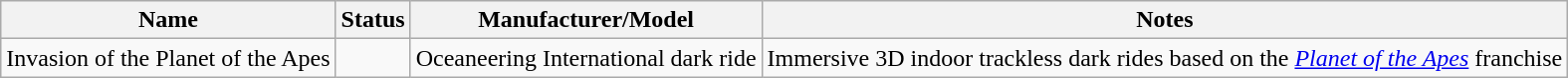<table class="wikitable sortable">
<tr>
<th>Name</th>
<th>Status</th>
<th>Manufacturer/Model</th>
<th>Notes</th>
</tr>
<tr>
<td>Invasion of the Planet of the Apes</td>
<td></td>
<td>Oceaneering International dark ride</td>
<td>Immersive 3D indoor trackless dark rides based on the <em><a href='#'>Planet of the Apes</a></em> franchise</td>
</tr>
</table>
